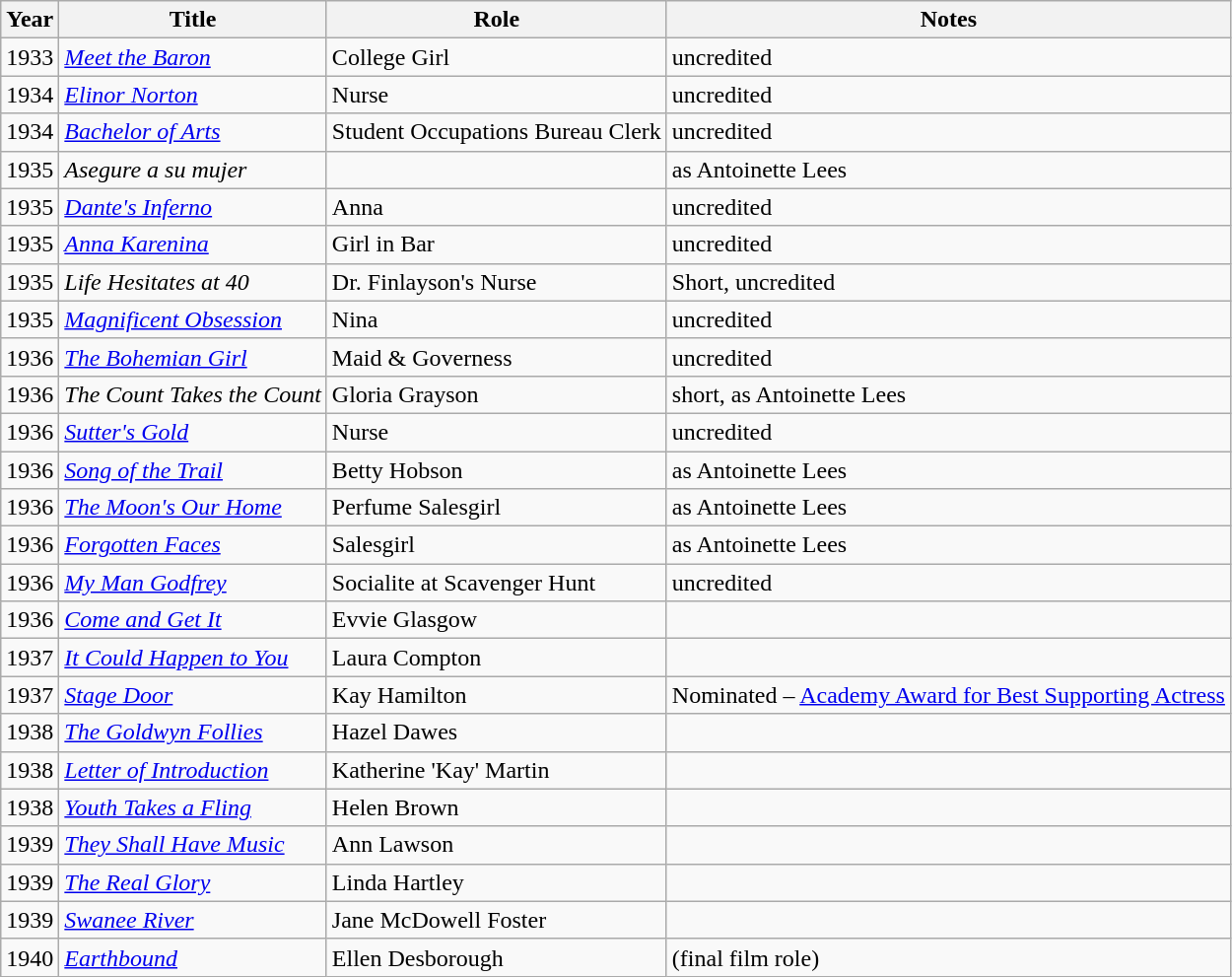<table class="wikitable sortable">
<tr>
<th>Year</th>
<th>Title</th>
<th>Role</th>
<th>Notes</th>
</tr>
<tr>
<td>1933</td>
<td><em><a href='#'>Meet the Baron</a></em></td>
<td>College Girl</td>
<td>uncredited</td>
</tr>
<tr>
<td>1934</td>
<td><em><a href='#'>Elinor Norton</a></em></td>
<td>Nurse</td>
<td>uncredited</td>
</tr>
<tr>
<td>1934</td>
<td><em><a href='#'>Bachelor of Arts</a></em></td>
<td>Student Occupations Bureau Clerk</td>
<td>uncredited</td>
</tr>
<tr>
<td>1935</td>
<td><em>Asegure a su mujer</em></td>
<td></td>
<td>as Antoinette Lees</td>
</tr>
<tr>
<td>1935</td>
<td><em><a href='#'>Dante's Inferno</a></em></td>
<td>Anna</td>
<td>uncredited</td>
</tr>
<tr>
<td>1935</td>
<td><em><a href='#'>Anna Karenina</a></em></td>
<td>Girl in Bar</td>
<td>uncredited</td>
</tr>
<tr>
<td>1935</td>
<td><em>Life Hesitates at 40 </em></td>
<td>Dr. Finlayson's Nurse</td>
<td>Short, uncredited</td>
</tr>
<tr>
<td>1935</td>
<td><em><a href='#'>Magnificent Obsession</a></em></td>
<td>Nina</td>
<td>uncredited</td>
</tr>
<tr>
<td>1936</td>
<td><em><a href='#'>The Bohemian Girl</a></em></td>
<td>Maid & Governess</td>
<td>uncredited</td>
</tr>
<tr>
<td>1936</td>
<td><em>The Count Takes the Count</em></td>
<td>Gloria Grayson</td>
<td>short, as Antoinette Lees</td>
</tr>
<tr>
<td>1936</td>
<td><em><a href='#'>Sutter's Gold</a></em></td>
<td>Nurse</td>
<td>uncredited</td>
</tr>
<tr>
<td>1936</td>
<td><em><a href='#'>Song of the Trail</a> </em></td>
<td>Betty Hobson</td>
<td>as Antoinette Lees</td>
</tr>
<tr>
<td>1936</td>
<td><em><a href='#'>The Moon's Our Home</a></em></td>
<td>Perfume Salesgirl</td>
<td>as Antoinette Lees</td>
</tr>
<tr>
<td>1936</td>
<td><em><a href='#'>Forgotten Faces</a></em></td>
<td>Salesgirl</td>
<td>as Antoinette Lees</td>
</tr>
<tr>
<td>1936</td>
<td><em><a href='#'>My Man Godfrey</a></em></td>
<td>Socialite at Scavenger Hunt</td>
<td>uncredited</td>
</tr>
<tr>
<td>1936</td>
<td><em><a href='#'>Come and Get It</a></em></td>
<td>Evvie Glasgow</td>
<td></td>
</tr>
<tr>
<td>1937</td>
<td><em><a href='#'>It Could Happen to You</a></em></td>
<td>Laura Compton</td>
<td></td>
</tr>
<tr>
<td>1937</td>
<td><em><a href='#'>Stage Door</a></em></td>
<td>Kay Hamilton</td>
<td>Nominated – <a href='#'>Academy Award for Best Supporting Actress</a></td>
</tr>
<tr>
<td>1938</td>
<td><em><a href='#'>The Goldwyn Follies</a></em></td>
<td>Hazel Dawes</td>
<td></td>
</tr>
<tr>
<td>1938</td>
<td><em><a href='#'>Letter of Introduction</a></em></td>
<td>Katherine 'Kay' Martin</td>
<td></td>
</tr>
<tr>
<td>1938</td>
<td><em><a href='#'>Youth Takes a Fling</a></em></td>
<td>Helen Brown</td>
<td></td>
</tr>
<tr>
<td>1939</td>
<td><em><a href='#'>They Shall Have Music</a></em></td>
<td>Ann Lawson</td>
<td></td>
</tr>
<tr>
<td>1939</td>
<td><em><a href='#'>The Real Glory</a></em></td>
<td>Linda Hartley</td>
<td></td>
</tr>
<tr>
<td>1939</td>
<td><em><a href='#'>Swanee River</a></em></td>
<td>Jane McDowell Foster</td>
<td></td>
</tr>
<tr>
<td>1940</td>
<td><em><a href='#'>Earthbound</a></em></td>
<td>Ellen Desborough</td>
<td>(final film role)</td>
</tr>
</table>
